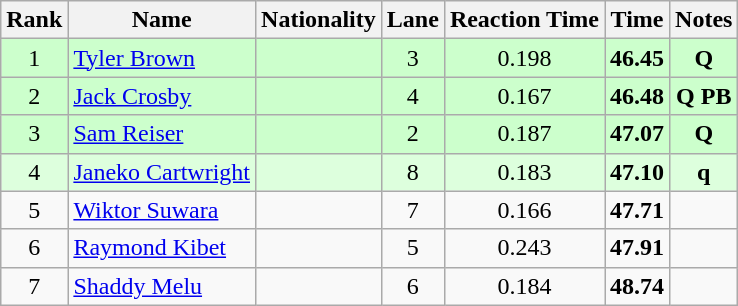<table class="wikitable sortable" style="text-align:center">
<tr>
<th>Rank</th>
<th>Name</th>
<th>Nationality</th>
<th>Lane</th>
<th>Reaction Time</th>
<th>Time</th>
<th>Notes</th>
</tr>
<tr bgcolor=ccffcc>
<td>1</td>
<td align=left><a href='#'>Tyler Brown</a></td>
<td align=left></td>
<td>3</td>
<td>0.198</td>
<td><strong>46.45</strong></td>
<td><strong>Q</strong></td>
</tr>
<tr bgcolor=ccffcc>
<td>2</td>
<td align=left><a href='#'>Jack Crosby</a></td>
<td align=left></td>
<td>4</td>
<td>0.167</td>
<td><strong>46.48</strong></td>
<td><strong>Q PB</strong></td>
</tr>
<tr bgcolor=ccffcc>
<td>3</td>
<td align=left><a href='#'>Sam Reiser</a></td>
<td align=left></td>
<td>2</td>
<td>0.187</td>
<td><strong>47.07</strong></td>
<td><strong>Q</strong></td>
</tr>
<tr bgcolor=ddffdd>
<td>4</td>
<td align=left><a href='#'>Janeko Cartwright</a></td>
<td align=left></td>
<td>8</td>
<td>0.183</td>
<td><strong>47.10</strong></td>
<td><strong>q</strong></td>
</tr>
<tr>
<td>5</td>
<td align=left><a href='#'>Wiktor Suwara</a></td>
<td align=left></td>
<td>7</td>
<td>0.166</td>
<td><strong>47.71</strong></td>
<td></td>
</tr>
<tr>
<td>6</td>
<td align=left><a href='#'>Raymond Kibet</a></td>
<td align=left></td>
<td>5</td>
<td>0.243</td>
<td><strong>47.91</strong></td>
<td></td>
</tr>
<tr>
<td>7</td>
<td align=left><a href='#'>Shaddy Melu</a></td>
<td align=left></td>
<td>6</td>
<td>0.184</td>
<td><strong>48.74</strong></td>
<td></td>
</tr>
</table>
